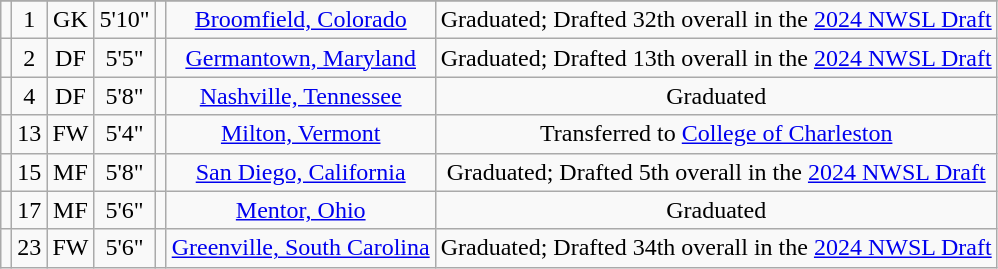<table class="wikitable sortable" style="text-align:center;" border="1">
<tr align=center>
</tr>
<tr>
<td></td>
<td>1</td>
<td>GK</td>
<td>5'10"</td>
<td></td>
<td><a href='#'>Broomfield, Colorado</a></td>
<td>Graduated; Drafted 32th overall in the <a href='#'>2024 NWSL Draft</a></td>
</tr>
<tr>
<td></td>
<td>2</td>
<td>DF</td>
<td>5'5"</td>
<td></td>
<td><a href='#'>Germantown, Maryland</a></td>
<td>Graduated; Drafted 13th overall in the <a href='#'>2024 NWSL Draft</a></td>
</tr>
<tr>
<td></td>
<td>4</td>
<td>DF</td>
<td>5'8"</td>
<td></td>
<td><a href='#'>Nashville, Tennessee</a></td>
<td>Graduated</td>
</tr>
<tr>
<td></td>
<td>13</td>
<td>FW</td>
<td>5'4"</td>
<td></td>
<td><a href='#'>Milton, Vermont</a></td>
<td>Transferred to <a href='#'>College of Charleston</a></td>
</tr>
<tr>
<td></td>
<td>15</td>
<td>MF</td>
<td>5'8"</td>
<td></td>
<td><a href='#'>San Diego, California</a></td>
<td>Graduated; Drafted 5th overall in the <a href='#'>2024 NWSL Draft</a></td>
</tr>
<tr>
<td></td>
<td>17</td>
<td>MF</td>
<td>5'6"</td>
<td></td>
<td><a href='#'>Mentor, Ohio</a></td>
<td>Graduated</td>
</tr>
<tr>
<td></td>
<td>23</td>
<td>FW</td>
<td>5'6"</td>
<td></td>
<td><a href='#'>Greenville, South Carolina</a></td>
<td>Graduated; Drafted 34th overall in the <a href='#'>2024 NWSL Draft</a></td>
</tr>
</table>
